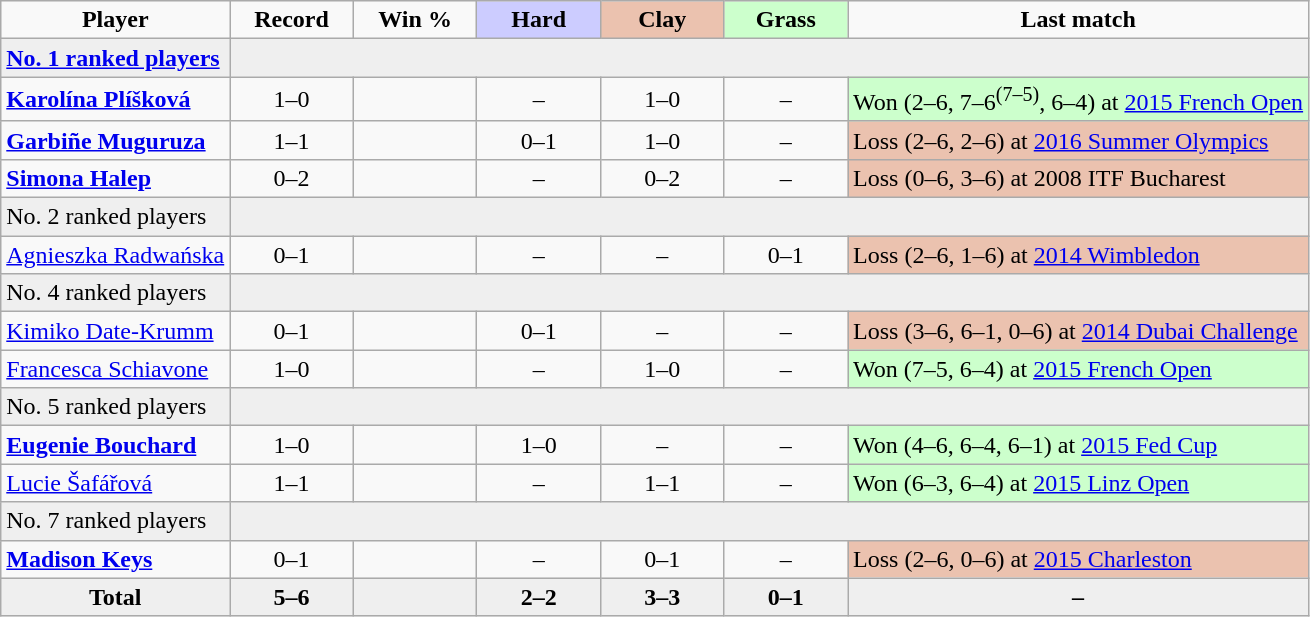<table class="wikitable sortable" style=text-align:center>
<tr>
<td><strong>Player</strong></td>
<td style="width:75px"><strong>Record</strong></td>
<td style="width:75px"><strong>Win %</strong></td>
<td style="width:75px; background:#ccf;"><strong>Hard</strong></td>
<td style="width:75px; background:#ebc2af;"><strong>Clay</strong></td>
<td style="width:75px; background:#cfc;"><strong>Grass</strong></td>
<td><strong>Last match</strong></td>
</tr>
<tr style="background:#efefef;">
<td align=left><strong><a href='#'>No. 1 ranked players</a></strong></td>
<td colspan="6"></td>
</tr>
<tr>
<td align="left"><strong> <a href='#'>Karolína Plíšková</a></strong></td>
<td>1–0</td>
<td></td>
<td>–</td>
<td>1–0</td>
<td>–</td>
<td style="background:#cfc; text-align:left;">Won (2–6, 7–6<sup>(7–5)</sup>, 6–4) at <a href='#'>2015 French Open</a></td>
</tr>
<tr>
<td align="left"><strong> <a href='#'>Garbiñe Muguruza</a></strong></td>
<td>1–1</td>
<td></td>
<td>0–1</td>
<td>1–0</td>
<td>–</td>
<td style="background:#ebc2af; text-align:left;">Loss (2–6, 2–6) at <a href='#'>2016 Summer Olympics</a></td>
</tr>
<tr>
<td align="left"><strong> <a href='#'>Simona Halep</a></strong></td>
<td>0–2</td>
<td></td>
<td>–</td>
<td>0–2</td>
<td>–</td>
<td style="background:#ebc2af; text-align:left;">Loss (0–6, 3–6) at 2008 ITF Bucharest</td>
</tr>
<tr style="background:#efefef;">
<td align="left">No. 2 ranked players</td>
<td colspan="6"></td>
</tr>
<tr>
<td align="left"> <a href='#'>Agnieszka Radwańska</a></td>
<td>0–1</td>
<td></td>
<td>–</td>
<td>–</td>
<td>0–1</td>
<td style="background:#ebc2af; text-align:left;">Loss (2–6, 1–6) at <a href='#'>2014 Wimbledon</a></td>
</tr>
<tr style="background:#efefef;">
<td align=left>No. 4 ranked players</td>
<td colspan="6"></td>
</tr>
<tr>
<td align=left> <a href='#'>Kimiko Date-Krumm</a></td>
<td>0–1</td>
<td></td>
<td>0–1</td>
<td>–</td>
<td>–</td>
<td style="background:#ebc2af; text-align:left;">Loss (3–6, 6–1, 0–6) at <a href='#'>2014 Dubai Challenge</a></td>
</tr>
<tr>
<td align=left> <a href='#'>Francesca Schiavone</a></td>
<td>1–0</td>
<td></td>
<td>–</td>
<td>1–0</td>
<td>–</td>
<td style="background:#cfc; text-align:left;">Won (7–5, 6–4) at <a href='#'>2015 French Open</a></td>
</tr>
<tr style="background:#efefef;">
<td align=left>No. 5 ranked players</td>
<td colspan="6"></td>
</tr>
<tr>
<td align=left><strong> <a href='#'>Eugenie Bouchard</a></strong></td>
<td>1–0</td>
<td></td>
<td>1–0</td>
<td>–</td>
<td>–</td>
<td style="background:#cfc; text-align:left;">Won (4–6, 6–4, 6–1) at <a href='#'>2015 Fed Cup</a></td>
</tr>
<tr>
<td align=left> <a href='#'>Lucie Šafářová</a></td>
<td>1–1</td>
<td></td>
<td>–</td>
<td>1–1</td>
<td>–</td>
<td style="background:#cfc; text-align:left;">Won (6–3, 6–4) at <a href='#'>2015 Linz Open</a></td>
</tr>
<tr style="background:#efefef;">
<td align="left">No. 7 ranked players</td>
<td colspan="6"></td>
</tr>
<tr>
<td align="left"><strong> <a href='#'>Madison Keys</a></strong></td>
<td>0–1</td>
<td></td>
<td>–</td>
<td>0–1</td>
<td>–</td>
<td style="background:#ebc2af; text-align:left;">Loss (2–6, 0–6) at <a href='#'>2015 Charleston</a></td>
</tr>
<tr class=sortbottom style=background:#efefef;font-weight:bold>
<td>Total</td>
<td>5–6</td>
<td></td>
<td>2–2</td>
<td>3–3</td>
<td>0–1</td>
<td>–</td>
</tr>
</table>
